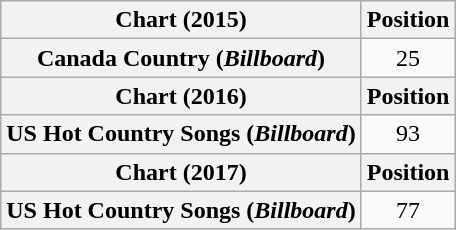<table class="wikitable plainrowheaders" style="text-align:center">
<tr>
<th>Chart (2015)</th>
<th>Position</th>
</tr>
<tr>
<th scope="row">Canada Country (<em>Billboard</em>)</th>
<td>25</td>
</tr>
<tr>
<th>Chart (2016)</th>
<th>Position</th>
</tr>
<tr>
<th scope="row">US Hot Country Songs (<em>Billboard</em>)</th>
<td>93</td>
</tr>
<tr>
<th>Chart (2017)</th>
<th>Position</th>
</tr>
<tr>
<th scope="row">US Hot Country Songs (<em>Billboard</em>)</th>
<td>77</td>
</tr>
</table>
